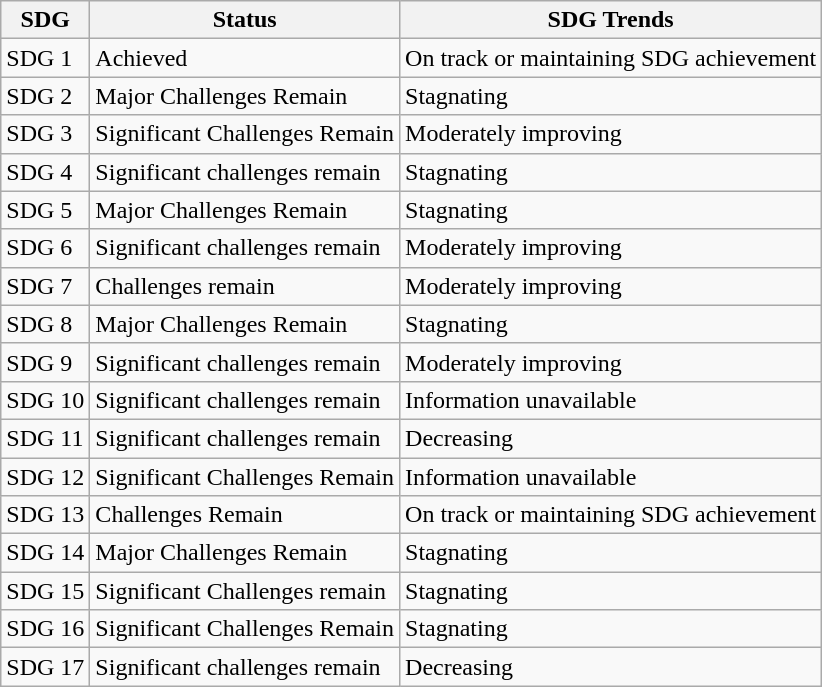<table class="wikitable">
<tr>
<th>SDG</th>
<th>Status</th>
<th>SDG Trends</th>
</tr>
<tr>
<td>SDG 1</td>
<td>Achieved</td>
<td>On track or maintaining SDG achievement</td>
</tr>
<tr>
<td>SDG 2</td>
<td>Major Challenges Remain</td>
<td>Stagnating</td>
</tr>
<tr>
<td>SDG 3</td>
<td>Significant Challenges Remain</td>
<td>Moderately improving</td>
</tr>
<tr>
<td>SDG 4</td>
<td>Significant challenges remain</td>
<td>Stagnating</td>
</tr>
<tr>
<td>SDG 5</td>
<td>Major Challenges Remain</td>
<td>Stagnating</td>
</tr>
<tr>
<td>SDG 6</td>
<td>Significant challenges remain</td>
<td>Moderately improving</td>
</tr>
<tr>
<td>SDG 7</td>
<td>Challenges remain</td>
<td>Moderately improving</td>
</tr>
<tr>
<td>SDG 8</td>
<td>Major Challenges Remain</td>
<td>Stagnating</td>
</tr>
<tr>
<td>SDG 9</td>
<td>Significant challenges remain</td>
<td>Moderately improving</td>
</tr>
<tr>
<td>SDG 10</td>
<td>Significant challenges remain</td>
<td>Information unavailable</td>
</tr>
<tr>
<td>SDG 11</td>
<td>Significant challenges remain</td>
<td>Decreasing</td>
</tr>
<tr>
<td>SDG 12</td>
<td>Significant Challenges Remain</td>
<td>Information unavailable</td>
</tr>
<tr>
<td>SDG 13</td>
<td>Challenges Remain</td>
<td>On track or maintaining SDG achievement</td>
</tr>
<tr>
<td>SDG 14</td>
<td>Major Challenges Remain</td>
<td>Stagnating</td>
</tr>
<tr>
<td>SDG 15</td>
<td>Significant Challenges remain</td>
<td>Stagnating</td>
</tr>
<tr>
<td>SDG 16</td>
<td>Significant Challenges Remain</td>
<td>Stagnating</td>
</tr>
<tr>
<td>SDG 17</td>
<td>Significant challenges remain</td>
<td>Decreasing</td>
</tr>
</table>
